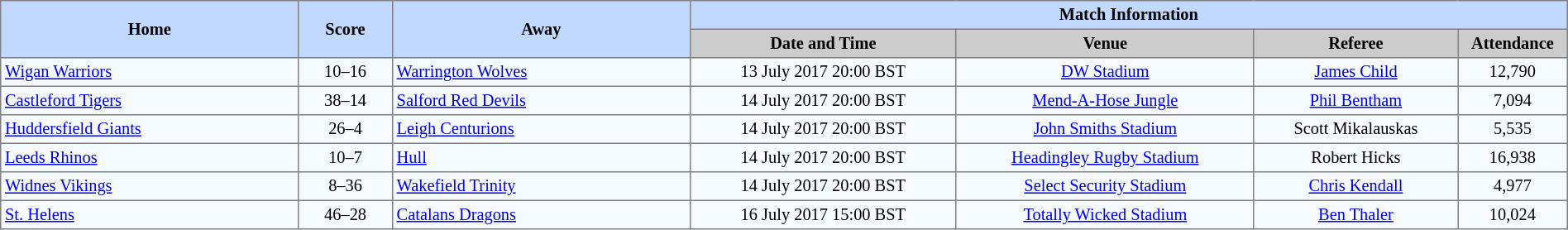<table border=1 style="border-collapse:collapse; font-size:85%; text-align:center;" cellpadding=3 cellspacing=0 width=100%>
<tr bgcolor=#C1D8FF>
<th rowspan=2 width=19%>Home</th>
<th rowspan=2 width=6%>Score</th>
<th rowspan=2 width=19%>Away</th>
<th colspan=6>Match Information</th>
</tr>
<tr bgcolor=#CCCCCC>
<th width=17%>Date and Time</th>
<th width=19%>Venue</th>
<th width=13%>Referee</th>
<th width=7%>Attendance</th>
</tr>
<tr bgcolor=#F5FAFF>
<td align=left> <a href='#'>Wigan Warriors</a></td>
<td>10–16</td>
<td align=left> <a href='#'>Warrington Wolves</a></td>
<td>13 July 2017 20:00 BST</td>
<td><a href='#'>DW Stadium</a></td>
<td><a href='#'>James Child</a></td>
<td>12,790</td>
</tr>
<tr bgcolor=#F5FAFF>
<td align=left> <a href='#'>Castleford Tigers</a></td>
<td>38–14</td>
<td align=left> <a href='#'>Salford Red Devils</a></td>
<td>14 July 2017 20:00 BST</td>
<td><a href='#'>Mend-A-Hose Jungle</a></td>
<td><a href='#'>Phil Bentham</a></td>
<td>7,094</td>
</tr>
<tr bgcolor=#F5FAFF>
<td align=left> <a href='#'>Huddersfield Giants</a></td>
<td>26–4</td>
<td align=left> <a href='#'>Leigh Centurions</a></td>
<td>14 July 2017 20:00 BST</td>
<td><a href='#'>John Smiths Stadium</a></td>
<td>Scott Mikalauskas</td>
<td>5,535</td>
</tr>
<tr bgcolor=#F5FAFF>
<td align=left> <a href='#'>Leeds Rhinos</a></td>
<td>10–7</td>
<td align=left> <a href='#'>Hull</a></td>
<td>14 July 2017 20:00 BST</td>
<td><a href='#'>Headingley Rugby Stadium</a></td>
<td>Robert Hicks</td>
<td>16,938</td>
</tr>
<tr bgcolor=#F5FAFF>
<td align=left> <a href='#'>Widnes Vikings</a></td>
<td>8–36</td>
<td align=left> <a href='#'>Wakefield Trinity</a></td>
<td>14 July 2017 20:00 BST</td>
<td><a href='#'>Select Security Stadium</a></td>
<td><a href='#'>Chris Kendall</a></td>
<td>4,977</td>
</tr>
<tr bgcolor=#F5FAFF>
<td align=left> <a href='#'>St. Helens</a></td>
<td>46–28</td>
<td align=left> <a href='#'>Catalans Dragons</a></td>
<td>16 July 2017 15:00 BST</td>
<td><a href='#'>Totally Wicked Stadium</a></td>
<td><a href='#'>Ben Thaler</a></td>
<td>10,024</td>
</tr>
</table>
